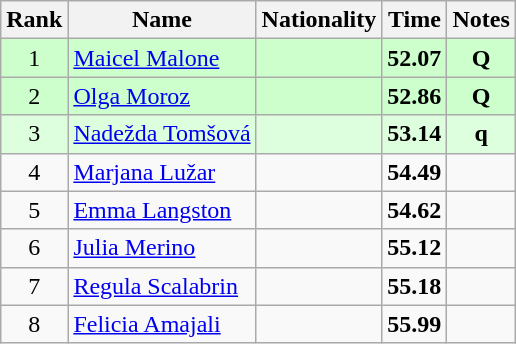<table class="wikitable sortable" style="text-align:center">
<tr>
<th>Rank</th>
<th>Name</th>
<th>Nationality</th>
<th>Time</th>
<th>Notes</th>
</tr>
<tr bgcolor=ccffcc>
<td>1</td>
<td align=left><a href='#'>Maicel Malone</a></td>
<td align=left></td>
<td><strong>52.07</strong></td>
<td><strong>Q</strong></td>
</tr>
<tr bgcolor=ccffcc>
<td>2</td>
<td align=left><a href='#'>Olga Moroz</a></td>
<td align=left></td>
<td><strong>52.86</strong></td>
<td><strong>Q</strong></td>
</tr>
<tr bgcolor=ddffdd>
<td>3</td>
<td align=left><a href='#'>Nadežda Tomšová</a></td>
<td align=left></td>
<td><strong>53.14</strong></td>
<td><strong>q</strong></td>
</tr>
<tr>
<td>4</td>
<td align=left><a href='#'>Marjana Lužar</a></td>
<td align=left></td>
<td><strong>54.49</strong></td>
<td></td>
</tr>
<tr>
<td>5</td>
<td align=left><a href='#'>Emma Langston</a></td>
<td align=left></td>
<td><strong>54.62</strong></td>
<td></td>
</tr>
<tr>
<td>6</td>
<td align=left><a href='#'>Julia Merino</a></td>
<td align=left></td>
<td><strong>55.12</strong></td>
<td></td>
</tr>
<tr>
<td>7</td>
<td align=left><a href='#'>Regula Scalabrin</a></td>
<td align=left></td>
<td><strong>55.18</strong></td>
<td></td>
</tr>
<tr>
<td>8</td>
<td align=left><a href='#'>Felicia Amajali</a></td>
<td align=left></td>
<td><strong>55.99</strong></td>
<td></td>
</tr>
</table>
